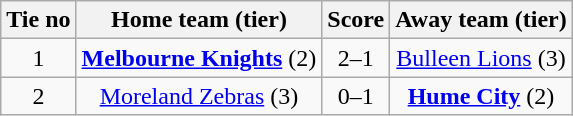<table class="wikitable" style="text-align:center">
<tr>
<th>Tie no</th>
<th>Home team (tier)</th>
<th>Score</th>
<th>Away team (tier)</th>
</tr>
<tr>
<td>1</td>
<td><strong><a href='#'>Melbourne Knights</a></strong> (2)</td>
<td>2–1</td>
<td><a href='#'>Bulleen Lions</a> (3)</td>
</tr>
<tr>
<td>2</td>
<td><a href='#'>Moreland Zebras</a> (3)</td>
<td>0–1</td>
<td><strong><a href='#'>Hume City</a></strong> (2)</td>
</tr>
</table>
